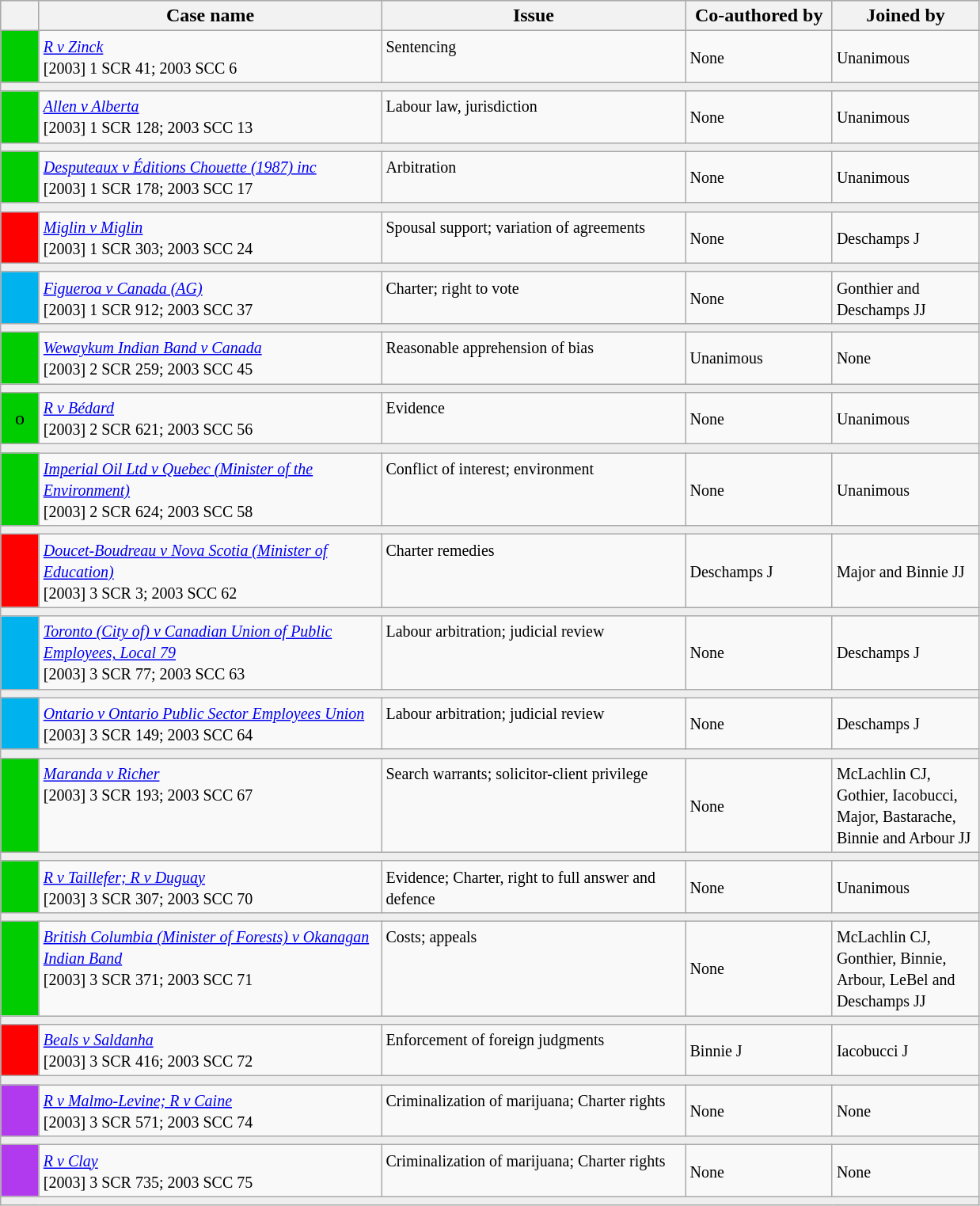<table class="wikitable" width=825>
<tr bgcolor="#CCCCCC">
<th width=25px></th>
<th width=35%>Case name</th>
<th>Issue</th>
<th width=15%>Co-authored by</th>
<th width=15%>Joined by</th>
</tr>
<tr>
<td bgcolor="00cd00"></td>
<td align=left valign=top><small><em><a href='#'>R v Zinck</a></em><br> [2003] 1 SCR 41; 2003 SCC 6 </small></td>
<td valign=top><small>Sentencing</small></td>
<td><small> None</small></td>
<td><small> Unanimous</small></td>
</tr>
<tr>
<td bgcolor=#EEEEEE colspan=5 valign=top><small></small></td>
</tr>
<tr>
<td bgcolor="00cd00"></td>
<td align=left valign=top><small><em><a href='#'>Allen v Alberta</a></em><br> [2003] 1 SCR 128; 2003 SCC 13 </small></td>
<td valign=top><small>Labour law, jurisdiction</small></td>
<td><small> None</small></td>
<td><small> Unanimous</small></td>
</tr>
<tr>
<td bgcolor=#EEEEEE colspan=5 valign=top><small></small></td>
</tr>
<tr>
<td bgcolor="00cd00"></td>
<td align=left valign=top><small><em><a href='#'>Desputeaux v Éditions Chouette (1987) inc</a></em><br> [2003] 1 SCR 178; 2003 SCC 17 </small></td>
<td valign=top><small>Arbitration</small></td>
<td><small> None</small></td>
<td><small> Unanimous</small></td>
</tr>
<tr>
<td bgcolor=#EEEEEE colspan=5 valign=top><small></small></td>
</tr>
<tr>
<td bgcolor="red"></td>
<td align=left valign=top><small><em><a href='#'>Miglin v Miglin</a></em><br> [2003] 1 SCR 303; 2003 SCC 24 </small></td>
<td valign=top><small>Spousal support; variation of agreements</small></td>
<td><small> None</small></td>
<td><small> Deschamps J</small></td>
</tr>
<tr>
<td bgcolor=#EEEEEE colspan=5 valign=top><small></small></td>
</tr>
<tr>
<td bgcolor="00B2EE"></td>
<td align=left valign=top><small><em><a href='#'>Figueroa v Canada (AG)</a></em><br> [2003] 1 SCR 912; 2003 SCC 37 </small></td>
<td valign=top><small>Charter; right to vote</small></td>
<td><small> None</small></td>
<td><small> Gonthier and Deschamps JJ</small></td>
</tr>
<tr>
<td bgcolor=#EEEEEE colspan=5 valign=top><small></small></td>
</tr>
<tr>
<td bgcolor="00cd00"></td>
<td align=left valign=top><small><em><a href='#'>Wewaykum Indian Band v Canada</a></em><br> [2003] 2 SCR 259; 2003 SCC 45 </small></td>
<td valign=top><small>Reasonable apprehension of bias</small></td>
<td><small> Unanimous</small></td>
<td><small> None</small></td>
</tr>
<tr>
<td bgcolor=#EEEEEE colspan=5 valign=top><small></small></td>
</tr>
<tr>
<td align=center bgcolor="00cd00">o</td>
<td align=left valign=top><small><em><a href='#'>R v Bédard</a></em><br> [2003] 2 SCR 621; 2003 SCC 56 </small></td>
<td valign=top><small>Evidence</small></td>
<td><small> None</small></td>
<td><small> Unanimous</small></td>
</tr>
<tr>
<td bgcolor=#EEEEEE colspan=5 valign=top><small></small></td>
</tr>
<tr>
<td bgcolor="00cd00"></td>
<td align=left valign=top><small><em><a href='#'>Imperial Oil Ltd v Quebec (Minister of the Environment)</a></em><br> [2003] 2 SCR 624; 2003 SCC 58 </small></td>
<td valign=top><small>Conflict of interest; environment</small></td>
<td><small> None</small></td>
<td><small> Unanimous</small></td>
</tr>
<tr>
<td bgcolor=#EEEEEE colspan=5 valign=top><small></small></td>
</tr>
<tr>
<td bgcolor="red"></td>
<td align=left valign=top><small><em><a href='#'>Doucet-Boudreau v Nova Scotia (Minister of Education)</a></em><br> [2003] 3 SCR 3; 2003 SCC 62 </small></td>
<td valign=top><small>Charter remedies</small></td>
<td><small> Deschamps J</small></td>
<td><small> Major and Binnie JJ</small></td>
</tr>
<tr>
<td bgcolor=#EEEEEE colspan=5 valign=top><small></small></td>
</tr>
<tr>
<td bgcolor="00B2EE"></td>
<td align=left valign=top><small><em><a href='#'>Toronto (City of) v Canadian Union of Public Employees, Local 79</a></em><br> [2003] 3 SCR 77; 2003 SCC 63 </small></td>
<td valign=top><small>Labour arbitration; judicial review</small></td>
<td><small> None</small></td>
<td><small> Deschamps J</small></td>
</tr>
<tr>
<td bgcolor=#EEEEEE colspan=5 valign=top><small></small></td>
</tr>
<tr>
<td bgcolor="00B2EE"></td>
<td align=left valign=top><small><em><a href='#'>Ontario v Ontario Public Sector Employees Union</a></em><br> [2003] 3 SCR 149; 2003 SCC 64 </small></td>
<td valign=top><small>Labour arbitration; judicial review</small></td>
<td><small> None</small></td>
<td><small> Deschamps J</small></td>
</tr>
<tr>
<td bgcolor=#EEEEEE colspan=5 valign=top><small></small></td>
</tr>
<tr>
<td bgcolor="00cd00"></td>
<td align=left valign=top><small><em><a href='#'>Maranda v Richer</a></em><br> [2003] 3 SCR 193; 2003 SCC 67 </small></td>
<td valign=top><small>Search warrants; solicitor-client privilege</small></td>
<td><small> None</small></td>
<td><small> McLachlin CJ, Gothier, Iacobucci, Major, Bastarache, Binnie and Arbour JJ</small></td>
</tr>
<tr>
<td bgcolor=#EEEEEE colspan=5 valign=top><small></small></td>
</tr>
<tr>
<td bgcolor="00cd00"></td>
<td align=left valign=top><small><em><a href='#'>R v Taillefer; R v Duguay</a></em><br> [2003] 3 SCR 307; 2003 SCC 70 </small></td>
<td valign=top><small>Evidence; Charter, right to full answer and defence</small></td>
<td><small> None</small></td>
<td><small> Unanimous</small></td>
</tr>
<tr>
<td bgcolor=#EEEEEE colspan=5 valign=top><small></small></td>
</tr>
<tr>
<td bgcolor="00cd00"></td>
<td align=left valign=top><small><em><a href='#'>British Columbia (Minister of Forests) v Okanagan Indian Band</a></em><br> [2003] 3 SCR 371; 2003 SCC 71 </small></td>
<td valign=top><small>Costs; appeals</small></td>
<td><small> None</small></td>
<td><small> McLachlin CJ, Gonthier, Binnie, Arbour, LeBel and Deschamps JJ</small></td>
</tr>
<tr>
<td bgcolor=#EEEEEE colspan=5 valign=top><small></small></td>
</tr>
<tr>
<td bgcolor="red"></td>
<td align=left valign=top><small><em><a href='#'>Beals v Saldanha</a></em><br> [2003] 3 SCR 416; 2003 SCC 72 </small></td>
<td valign=top><small>Enforcement of foreign judgments</small></td>
<td><small> Binnie J</small></td>
<td><small> Iacobucci J</small></td>
</tr>
<tr>
<td bgcolor=#EEEEEE colspan=5 valign=top><small></small></td>
</tr>
<tr>
<td bgcolor="B23AEE"></td>
<td align=left valign=top><small><em><a href='#'>R v Malmo-Levine; R v Caine</a></em><br> [2003] 3 SCR 571; 2003 SCC 74 </small></td>
<td valign=top><small>Criminalization of marijuana; Charter rights</small></td>
<td><small> None</small></td>
<td><small> None</small></td>
</tr>
<tr>
<td bgcolor=#EEEEEE colspan=5 valign=top><small></small></td>
</tr>
<tr>
<td bgcolor="B23AEE"></td>
<td align=left valign=top><small><em><a href='#'>R v Clay</a></em><br> [2003] 3 SCR 735; 2003 SCC 75 </small></td>
<td valign=top><small>Criminalization of marijuana; Charter rights</small></td>
<td><small> None</small></td>
<td><small> None</small></td>
</tr>
<tr>
<td bgcolor=#EEEEEE colspan=5 valign=top><small></small></td>
</tr>
</table>
